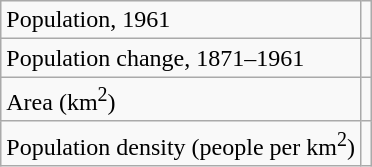<table class="wikitable">
<tr>
<td>Population, 1961</td>
<td></td>
</tr>
<tr>
<td>Population change, 1871–1961</td>
<td></td>
</tr>
<tr>
<td>Area (km<sup>2</sup>)</td>
<td></td>
</tr>
<tr>
<td>Population density (people per km<sup>2</sup>)</td>
<td></td>
</tr>
</table>
